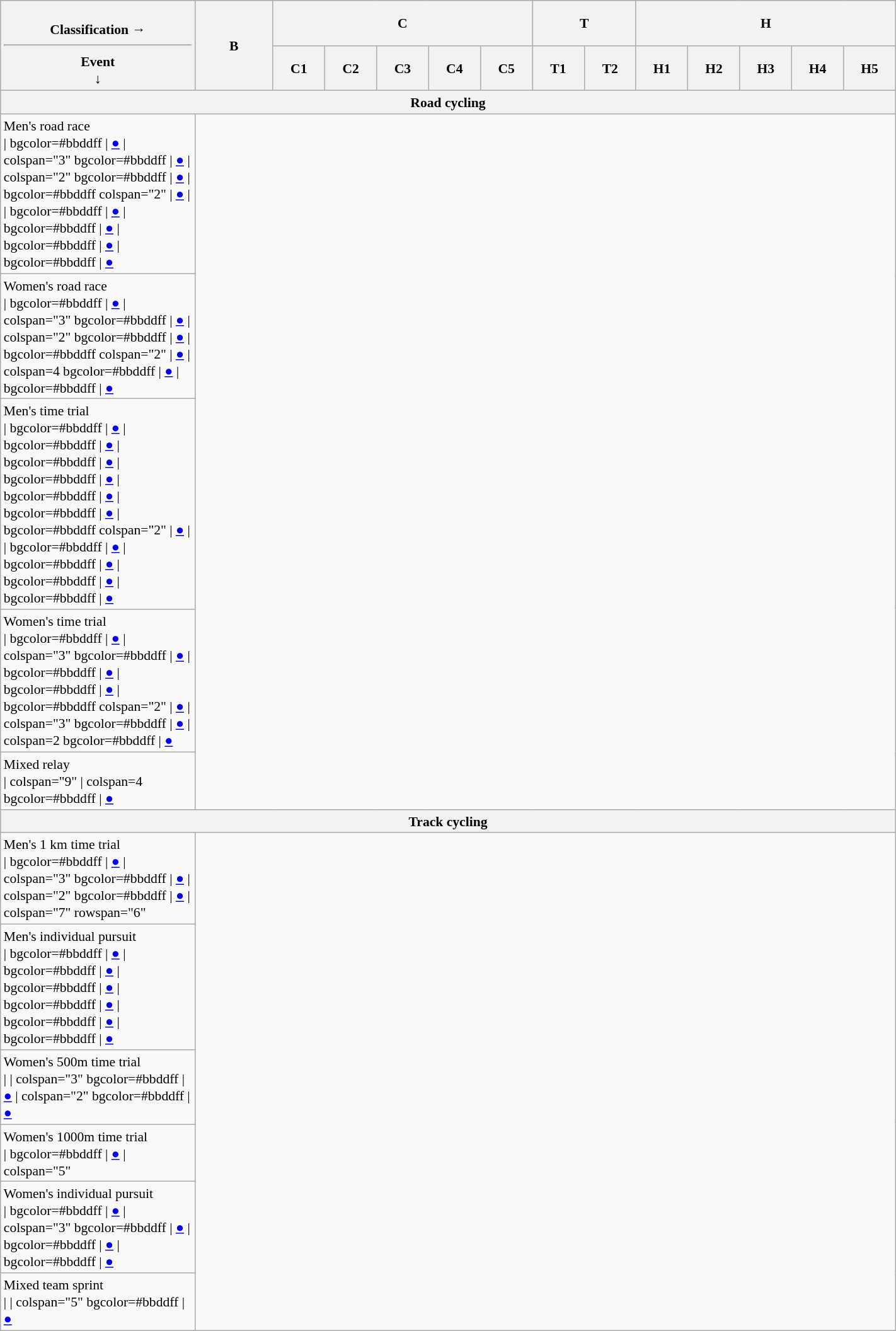<table class="wikitable" style="margin:0.5em auto; font-size:90%; line-height:1.25em;width:75%;">
<tr>
<th style="width:15%;" rowspan="2"><br>Classification →<br><hr>Event<br>↓</th>
<th rowspan="2" style="width:6%;">B</th>
<th colspan="5">C</th>
<th colspan="2">T</th>
<th colspan="5">H</th>
</tr>
<tr>
<th style="width:4%;">C1</th>
<th style="width:4%;">C2</th>
<th style="width:4%;">C3</th>
<th style="width:4%;">C4</th>
<th style="width:4%;">C5</th>
<th style="width:4%;">T1</th>
<th style="width:4%;">T2</th>
<th style="width:4%;">H1</th>
<th style="width:4%;">H2</th>
<th style="width:4%;">H3</th>
<th style="width:4%;">H4</th>
<th style="width:4%;">H5</th>
</tr>
<tr>
<th colspan="14">Road cycling</th>
</tr>
<tr align="center">
<td align="left">Men's road race<br>| bgcolor=#bbddff | <a href='#'>●</a>
| colspan="3" bgcolor=#bbddff | <a href='#'>●</a>
| colspan="2" bgcolor=#bbddff | <a href='#'>●</a>
| bgcolor=#bbddff colspan="2" | <a href='#'>●</a>
| 
| bgcolor=#bbddff | <a href='#'>●</a>
| bgcolor=#bbddff | <a href='#'>●</a>
| bgcolor=#bbddff | <a href='#'>●</a>
| bgcolor=#bbddff | <a href='#'>●</a></td>
</tr>
<tr align="center">
<td align="left">Women's road race<br>| bgcolor=#bbddff | <a href='#'>●</a>
| colspan="3" bgcolor=#bbddff | <a href='#'>●</a>
| colspan="2" bgcolor=#bbddff | <a href='#'>●</a>
| bgcolor=#bbddff colspan="2" | <a href='#'>●</a>
| colspan=4 bgcolor=#bbddff | <a href='#'>●</a>
| bgcolor=#bbddff | <a href='#'>●</a></td>
</tr>
<tr align="center">
<td align="left">Men's time trial<br>| bgcolor=#bbddff | <a href='#'>●</a>
| bgcolor=#bbddff | <a href='#'>●</a>
| bgcolor=#bbddff | <a href='#'>●</a>
| bgcolor=#bbddff | <a href='#'>●</a>
| bgcolor=#bbddff | <a href='#'>●</a>
| bgcolor=#bbddff | <a href='#'>●</a>
 | bgcolor=#bbddff colspan="2" | <a href='#'>●</a>
| 
| bgcolor=#bbddff | <a href='#'>●</a>
| bgcolor=#bbddff | <a href='#'>●</a>
| bgcolor=#bbddff | <a href='#'>●</a>
| bgcolor=#bbddff | <a href='#'>●</a></td>
</tr>
<tr align="center">
<td align="left">Women's time trial<br>| bgcolor=#bbddff | <a href='#'>●</a>
| colspan="3" bgcolor=#bbddff | <a href='#'>●</a>
| bgcolor=#bbddff | <a href='#'>●</a>
| bgcolor=#bbddff | <a href='#'>●</a>
| bgcolor=#bbddff colspan="2" | <a href='#'>●</a>
| colspan="3" bgcolor=#bbddff | <a href='#'>●</a>
| colspan=2 bgcolor=#bbddff | <a href='#'>●</a></td>
</tr>
<tr align="center">
<td align="left">Mixed relay<br>| colspan="9" 
| colspan=4 bgcolor=#bbddff | <a href='#'>●</a></td>
</tr>
<tr>
<th colspan="14">Track cycling</th>
</tr>
<tr align="center">
<td align="left">Men's 1 km time trial<br>| bgcolor=#bbddff | <a href='#'>●</a>
| colspan="3" bgcolor=#bbddff | <a href='#'>●</a>
| colspan="2" bgcolor=#bbddff | <a href='#'>●</a>
| colspan="7" rowspan="6" </td>
</tr>
<tr align="center">
<td align="left">Men's individual pursuit<br>| bgcolor=#bbddff | <a href='#'>●</a>
| bgcolor=#bbddff | <a href='#'>●</a>
| bgcolor=#bbddff | <a href='#'>●</a>
| bgcolor=#bbddff | <a href='#'>●</a>
| bgcolor=#bbddff | <a href='#'>●</a>
| bgcolor=#bbddff | <a href='#'>●</a></td>
</tr>
<tr align="center">
<td align="left">Women's 500m time trial<br>| 
| colspan="3" bgcolor=#bbddff | <a href='#'>●</a>
| colspan="2" bgcolor=#bbddff | <a href='#'>●</a></td>
</tr>
<tr align="center">
<td align="left">Women's 1000m time trial<br>| bgcolor=#bbddff | <a href='#'>●</a>
| colspan="5" </td>
</tr>
<tr align="center">
<td align="left">Women's individual pursuit<br>| bgcolor=#bbddff | <a href='#'>●</a>
| colspan="3" bgcolor=#bbddff | <a href='#'>●</a>
| bgcolor=#bbddff | <a href='#'>●</a>
| bgcolor=#bbddff | <a href='#'>●</a></td>
</tr>
<tr align="center">
<td align="left">Mixed team sprint<br>| 
| colspan="5" bgcolor=#bbddff | <a href='#'>●</a></td>
</tr>
</table>
